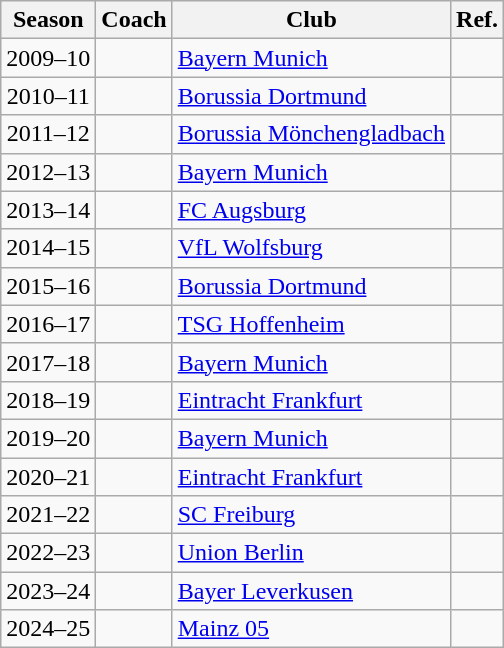<table class="wikitable sortable">
<tr>
<th>Season</th>
<th>Coach</th>
<th>Club</th>
<th class="unsortable">Ref.</th>
</tr>
<tr>
<td align="center">2009–10</td>
<td> </td>
<td><a href='#'>Bayern Munich</a></td>
<td align="center"></td>
</tr>
<tr>
<td align="center">2010–11</td>
<td> </td>
<td><a href='#'>Borussia Dortmund</a></td>
<td align="center"></td>
</tr>
<tr>
<td align="center">2011–12</td>
<td> </td>
<td><a href='#'>Borussia Mönchengladbach</a></td>
<td align="center"></td>
</tr>
<tr>
<td align="center">2012–13</td>
<td> </td>
<td><a href='#'>Bayern Munich</a></td>
<td align="center"></td>
</tr>
<tr>
<td align="center">2013–14</td>
<td> </td>
<td><a href='#'>FC Augsburg</a></td>
<td align="center"></td>
</tr>
<tr>
<td align="center">2014–15</td>
<td> </td>
<td><a href='#'>VfL Wolfsburg</a></td>
<td align="center"></td>
</tr>
<tr>
<td align="center">2015–16</td>
<td> </td>
<td><a href='#'>Borussia Dortmund</a></td>
<td align="center"></td>
</tr>
<tr>
<td align="center">2016–17</td>
<td> </td>
<td><a href='#'>TSG Hoffenheim</a></td>
<td align="center"></td>
</tr>
<tr>
<td align="center">2017–18</td>
<td> </td>
<td><a href='#'>Bayern Munich</a></td>
<td align="center"></td>
</tr>
<tr>
<td align="center">2018–19</td>
<td> </td>
<td><a href='#'>Eintracht Frankfurt</a></td>
<td align="center"></td>
</tr>
<tr>
<td align="center">2019–20</td>
<td> </td>
<td><a href='#'>Bayern Munich</a></td>
<td align="center"></td>
</tr>
<tr>
<td align="center">2020–21</td>
<td> </td>
<td><a href='#'>Eintracht Frankfurt</a></td>
<td align="center"></td>
</tr>
<tr>
<td align="center">2021–22</td>
<td> </td>
<td><a href='#'>SC Freiburg</a></td>
<td align="center"></td>
</tr>
<tr>
<td align="center">2022–23</td>
<td> </td>
<td><a href='#'>Union Berlin</a></td>
<td align="center"></td>
</tr>
<tr>
<td align="center">2023–24</td>
<td> </td>
<td><a href='#'>Bayer Leverkusen</a></td>
<td align="center"></td>
</tr>
<tr>
<td align="center">2024–25</td>
<td> </td>
<td><a href='#'>Mainz 05</a></td>
<td align="center"></td>
</tr>
</table>
